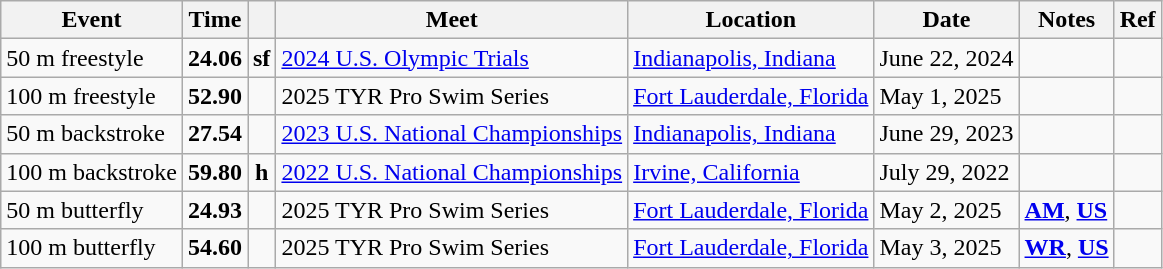<table class="wikitable">
<tr>
<th>Event</th>
<th>Time</th>
<th></th>
<th>Meet</th>
<th>Location</th>
<th>Date</th>
<th>Notes</th>
<th>Ref</th>
</tr>
<tr>
<td>50 m freestyle</td>
<td style="text-align:center;"><strong>24.06</strong></td>
<td style="text-align:center;"><strong>sf</strong></td>
<td><a href='#'>2024 U.S. Olympic Trials</a></td>
<td><a href='#'>Indianapolis, Indiana</a></td>
<td>June 22, 2024</td>
<td></td>
<td style="text-align:center;"></td>
</tr>
<tr>
<td>100 m freestyle</td>
<td style="text-align:center;"><strong>52.90</strong></td>
<td></td>
<td>2025 TYR Pro Swim Series</td>
<td><a href='#'>Fort Lauderdale, Florida</a></td>
<td>May 1, 2025</td>
<td></td>
<td style="text-align:center;"></td>
</tr>
<tr>
<td>50 m backstroke</td>
<td style="text-align:center;"><strong>27.54</strong></td>
<td></td>
<td><a href='#'>2023 U.S. National Championships</a></td>
<td><a href='#'>Indianapolis, Indiana</a></td>
<td>June 29, 2023</td>
<td></td>
<td style="text-align:center;"></td>
</tr>
<tr>
<td>100 m backstroke</td>
<td style="text-align:center;"><strong>59.80</strong></td>
<td style="text-align:center;"><strong>h</strong></td>
<td><a href='#'>2022 U.S. National Championships</a></td>
<td><a href='#'>Irvine, California</a></td>
<td>July 29, 2022</td>
<td></td>
<td style="text-align:center;"></td>
</tr>
<tr>
<td>50 m butterfly</td>
<td style="text-align:center;"><strong>24.93</strong></td>
<td></td>
<td>2025 TYR Pro Swim Series</td>
<td><a href='#'>Fort Lauderdale, Florida</a></td>
<td>May 2, 2025</td>
<td><a href='#'><strong>AM</strong></a>, <strong><a href='#'>US</a></strong></td>
<td style="text-align:center;"></td>
</tr>
<tr>
<td>100 m butterfly</td>
<td style="text-align:center;"><strong>54.60</strong></td>
<td></td>
<td>2025 TYR Pro Swim Series</td>
<td><a href='#'>Fort Lauderdale, Florida</a></td>
<td>May 3, 2025</td>
<td><a href='#'><strong>WR</strong></a>, <strong><a href='#'>US</a></strong></td>
<td style="text-align:center;"></td>
</tr>
</table>
